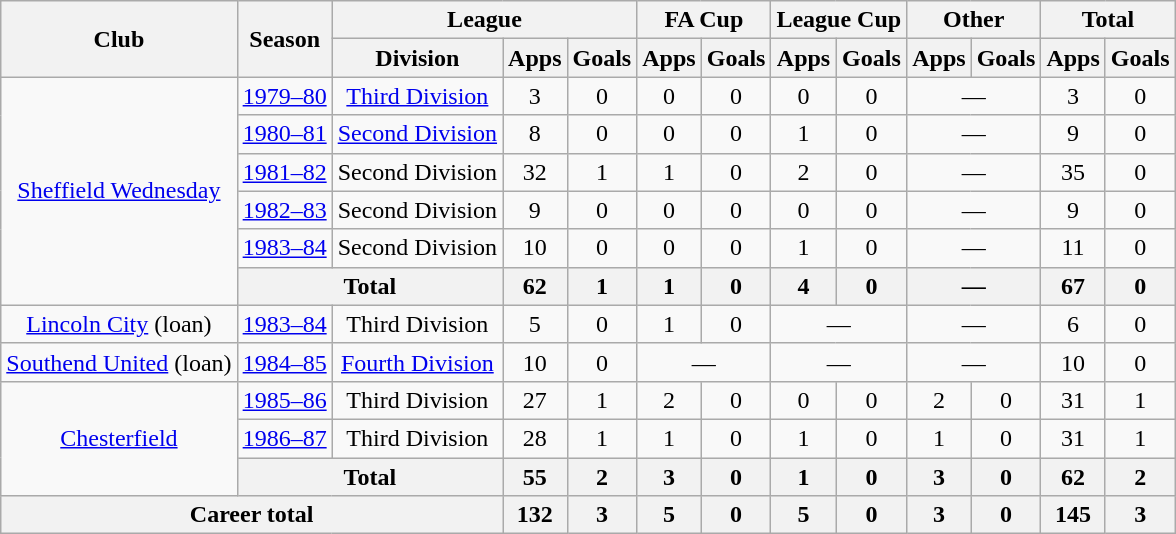<table class="wikitable" style="text-align: center;">
<tr>
<th rowspan="2">Club</th>
<th rowspan="2">Season</th>
<th colspan="3">League</th>
<th colspan="2">FA Cup</th>
<th colspan="2">League Cup</th>
<th colspan="2">Other</th>
<th colspan="2">Total</th>
</tr>
<tr>
<th>Division</th>
<th>Apps</th>
<th>Goals</th>
<th>Apps</th>
<th>Goals</th>
<th>Apps</th>
<th>Goals</th>
<th>Apps</th>
<th>Goals</th>
<th>Apps</th>
<th>Goals</th>
</tr>
<tr>
<td rowspan="6"><a href='#'>Sheffield Wednesday</a></td>
<td><a href='#'>1979–80</a></td>
<td><a href='#'>Third Division</a></td>
<td>3</td>
<td>0</td>
<td>0</td>
<td>0</td>
<td>0</td>
<td>0</td>
<td colspan="2">—</td>
<td>3</td>
<td>0</td>
</tr>
<tr>
<td><a href='#'>1980–81</a></td>
<td><a href='#'>Second Division</a></td>
<td>8</td>
<td>0</td>
<td>0</td>
<td>0</td>
<td>1</td>
<td>0</td>
<td colspan="2">—</td>
<td>9</td>
<td>0</td>
</tr>
<tr>
<td><a href='#'>1981–82</a></td>
<td>Second Division</td>
<td>32</td>
<td>1</td>
<td>1</td>
<td>0</td>
<td>2</td>
<td>0</td>
<td colspan="2">—</td>
<td>35</td>
<td>0</td>
</tr>
<tr>
<td><a href='#'>1982–83</a></td>
<td>Second Division</td>
<td>9</td>
<td>0</td>
<td>0</td>
<td>0</td>
<td>0</td>
<td>0</td>
<td colspan="2">—</td>
<td>9</td>
<td>0</td>
</tr>
<tr>
<td><a href='#'>1983–84</a></td>
<td>Second Division</td>
<td>10</td>
<td>0</td>
<td>0</td>
<td>0</td>
<td>1</td>
<td>0</td>
<td colspan="2">—</td>
<td>11</td>
<td>0</td>
</tr>
<tr>
<th colspan="2">Total</th>
<th>62</th>
<th>1</th>
<th>1</th>
<th>0</th>
<th>4</th>
<th>0</th>
<th colspan="2">—</th>
<th>67</th>
<th>0</th>
</tr>
<tr>
<td><a href='#'>Lincoln City</a> (loan)</td>
<td><a href='#'>1983–84</a></td>
<td>Third Division</td>
<td>5</td>
<td>0</td>
<td>1</td>
<td>0</td>
<td colspan="2">—</td>
<td colspan="2">—</td>
<td>6</td>
<td>0</td>
</tr>
<tr>
<td><a href='#'>Southend United</a> (loan)</td>
<td><a href='#'>1984–85</a></td>
<td><a href='#'>Fourth Division</a></td>
<td>10</td>
<td>0</td>
<td colspan="2">—</td>
<td colspan="2">—</td>
<td colspan="2">—</td>
<td>10</td>
<td>0</td>
</tr>
<tr>
<td rowspan="3"><a href='#'>Chesterfield</a></td>
<td><a href='#'>1985–86</a></td>
<td>Third Division</td>
<td>27</td>
<td>1</td>
<td>2</td>
<td>0</td>
<td>0</td>
<td>0</td>
<td>2</td>
<td>0</td>
<td>31</td>
<td>1</td>
</tr>
<tr>
<td><a href='#'>1986–87</a></td>
<td>Third Division</td>
<td>28</td>
<td>1</td>
<td>1</td>
<td>0</td>
<td>1</td>
<td>0</td>
<td>1</td>
<td>0</td>
<td>31</td>
<td>1</td>
</tr>
<tr>
<th colspan="2">Total</th>
<th>55</th>
<th>2</th>
<th>3</th>
<th>0</th>
<th>1</th>
<th>0</th>
<th>3</th>
<th>0</th>
<th>62</th>
<th>2</th>
</tr>
<tr>
<th colspan="3">Career total</th>
<th>132</th>
<th>3</th>
<th>5</th>
<th>0</th>
<th>5</th>
<th>0</th>
<th>3</th>
<th>0</th>
<th>145</th>
<th>3</th>
</tr>
</table>
